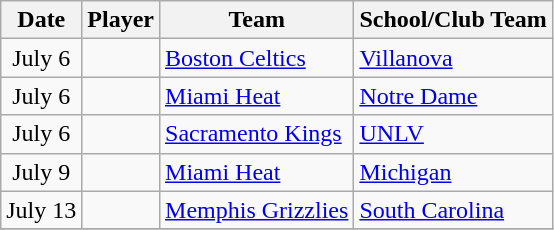<table class="wikitable sortable">
<tr>
<th>Date</th>
<th>Player</th>
<th>Team</th>
<th>School/Club Team</th>
</tr>
<tr>
<td align=center>July 6</td>
<td></td>
<td><a href='#'>Boston Celtics</a></td>
<td><a href='#'>Villanova</a></td>
</tr>
<tr>
<td align=center>July 6</td>
<td></td>
<td><a href='#'>Miami Heat</a></td>
<td><a href='#'>Notre Dame</a></td>
</tr>
<tr>
<td align=center>July 6</td>
<td></td>
<td><a href='#'>Sacramento Kings</a></td>
<td><a href='#'>UNLV</a></td>
</tr>
<tr>
<td align=center>July 9</td>
<td></td>
<td><a href='#'>Miami Heat</a></td>
<td><a href='#'>Michigan</a></td>
</tr>
<tr>
<td align=center>July 13</td>
<td></td>
<td><a href='#'>Memphis Grizzlies</a></td>
<td><a href='#'>South Carolina</a></td>
</tr>
<tr>
</tr>
</table>
